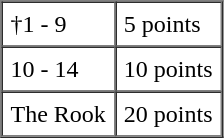<table border=1 cellspacing=0 cellpadding=5>
<tr>
<td>†1 - 9</td>
<td>5 points</td>
</tr>
<tr>
<td>10 - 14</td>
<td>10 points</td>
</tr>
<tr>
<td>The Rook</td>
<td>20 points</td>
</tr>
</table>
